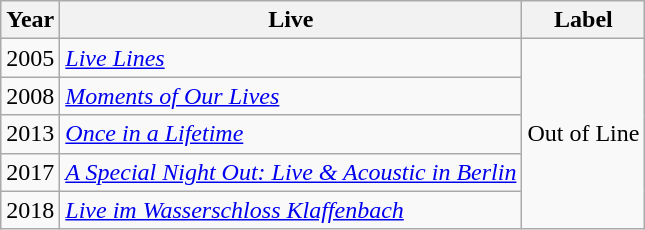<table class="wikitable">
<tr>
<th>Year</th>
<th>Live</th>
<th>Label</th>
</tr>
<tr>
<td>2005</td>
<td><em><a href='#'>Live Lines</a></em></td>
<td rowspan="5">Out of Line</td>
</tr>
<tr>
<td>2008</td>
<td><em><a href='#'>Moments of Our Lives</a></em></td>
</tr>
<tr>
<td>2013</td>
<td><em><a href='#'>Once in a Lifetime</a></em></td>
</tr>
<tr>
<td>2017</td>
<td><em><a href='#'>A Special Night Out: Live & Acoustic in Berlin</a></em></td>
</tr>
<tr>
<td>2018</td>
<td><em><a href='#'>Live im Wasserschloss Klaffenbach</a></em></td>
</tr>
</table>
